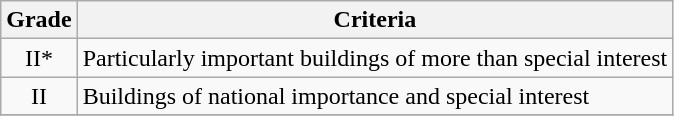<table class="wikitable" border="1">
<tr>
<th>Grade</th>
<th>Criteria</th>
</tr>
<tr>
<td align="center" >II*</td>
<td>Particularly important buildings of more than special interest</td>
</tr>
<tr>
<td align="center" >II</td>
<td>Buildings of national importance and special interest</td>
</tr>
<tr>
</tr>
</table>
